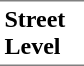<table border=0 cellspacing=0 cellpadding=3>
<tr>
<td style="border-bottom:solid 1px gray;border-top:solid 1px gray;" width=50 valign=top><strong>Street Level</strong></td>
</tr>
</table>
